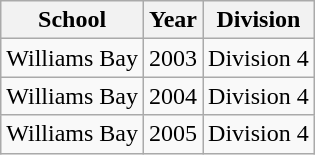<table class="wikitable">
<tr>
<th>School</th>
<th>Year</th>
<th>Division</th>
</tr>
<tr>
<td>Williams Bay</td>
<td>2003</td>
<td>Division 4</td>
</tr>
<tr>
<td>Williams Bay</td>
<td>2004</td>
<td>Division 4</td>
</tr>
<tr>
<td>Williams Bay</td>
<td>2005</td>
<td>Division 4</td>
</tr>
</table>
